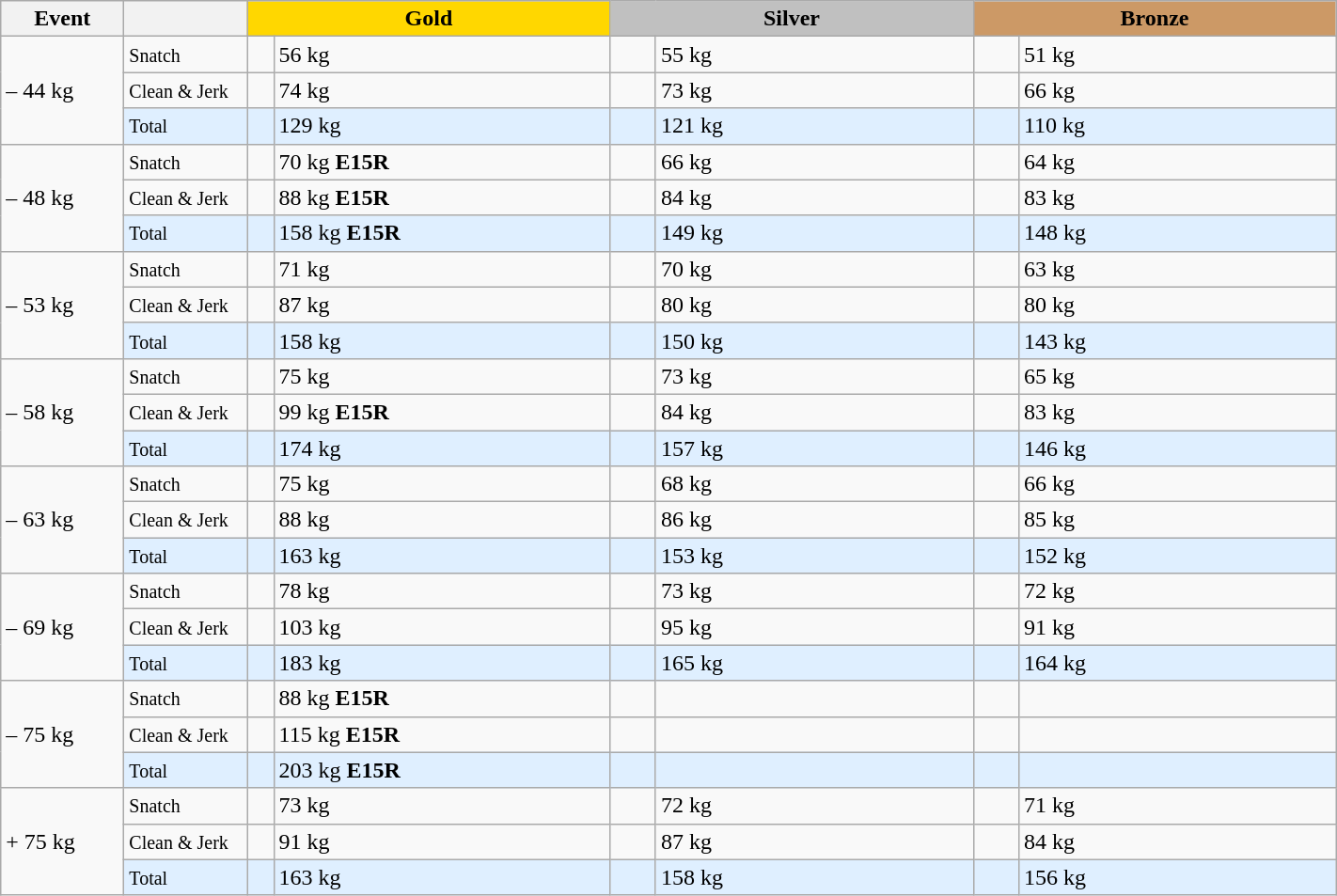<table class="wikitable">
<tr>
<th width=80>Event</th>
<th width=80></th>
<td bgcolor=gold align="center" colspan=2 width=250><strong>Gold</strong></td>
<td bgcolor=silver align="center" colspan=2 width=250><strong>Silver</strong></td>
<td bgcolor=#cc9966 colspan=2 align="center" width=250><strong>Bronze</strong></td>
</tr>
<tr>
<td rowspan=3>– 44 kg</td>
<td><small>Snatch</small></td>
<td></td>
<td>56 kg</td>
<td></td>
<td>55 kg</td>
<td></td>
<td>51 kg</td>
</tr>
<tr>
<td><small>Clean & Jerk</small></td>
<td></td>
<td>74 kg</td>
<td></td>
<td>73 kg</td>
<td></td>
<td>66 kg</td>
</tr>
<tr bgcolor=#dfefff>
<td><small>Total</small></td>
<td></td>
<td>129 kg</td>
<td></td>
<td>121 kg</td>
<td></td>
<td>110 kg</td>
</tr>
<tr>
<td rowspan=3>– 48 kg</td>
<td><small>Snatch</small></td>
<td></td>
<td>70 kg <strong>E15R</strong></td>
<td></td>
<td>66 kg</td>
<td></td>
<td>64 kg</td>
</tr>
<tr>
<td><small>Clean & Jerk</small></td>
<td></td>
<td>88 kg <strong>E15R</strong></td>
<td></td>
<td>84 kg</td>
<td></td>
<td>83 kg</td>
</tr>
<tr bgcolor=#dfefff>
<td><small>Total</small></td>
<td></td>
<td>158 kg <strong>E15R</strong></td>
<td></td>
<td>149 kg</td>
<td></td>
<td>148 kg</td>
</tr>
<tr>
<td rowspan=3>– 53 kg</td>
<td><small>Snatch</small></td>
<td></td>
<td>71 kg</td>
<td></td>
<td>70 kg</td>
<td></td>
<td>63 kg</td>
</tr>
<tr>
<td><small>Clean & Jerk</small></td>
<td></td>
<td>87 kg</td>
<td></td>
<td>80 kg</td>
<td></td>
<td>80 kg</td>
</tr>
<tr bgcolor=#dfefff>
<td><small>Total</small></td>
<td></td>
<td>158 kg</td>
<td></td>
<td>150 kg</td>
<td></td>
<td>143 kg</td>
</tr>
<tr>
<td rowspan=3>– 58 kg</td>
<td><small>Snatch</small></td>
<td></td>
<td>75 kg</td>
<td></td>
<td>73 kg</td>
<td></td>
<td>65 kg</td>
</tr>
<tr>
<td><small>Clean & Jerk</small></td>
<td></td>
<td>99 kg <strong>E15R</strong></td>
<td></td>
<td>84 kg</td>
<td></td>
<td>83 kg</td>
</tr>
<tr bgcolor=#dfefff>
<td><small>Total</small></td>
<td></td>
<td>174 kg</td>
<td></td>
<td>157 kg</td>
<td></td>
<td>146 kg</td>
</tr>
<tr>
<td rowspan=3>– 63 kg</td>
<td><small>Snatch</small></td>
<td></td>
<td>75 kg</td>
<td></td>
<td>68 kg</td>
<td></td>
<td>66 kg</td>
</tr>
<tr>
<td><small>Clean & Jerk</small></td>
<td></td>
<td>88 kg</td>
<td></td>
<td>86 kg</td>
<td></td>
<td>85 kg</td>
</tr>
<tr bgcolor=#dfefff>
<td><small>Total</small></td>
<td></td>
<td>163 kg</td>
<td></td>
<td>153 kg</td>
<td></td>
<td>152 kg</td>
</tr>
<tr>
<td rowspan=3>– 69 kg</td>
<td><small>Snatch</small></td>
<td></td>
<td>78 kg</td>
<td></td>
<td>73 kg</td>
<td></td>
<td>72 kg</td>
</tr>
<tr>
<td><small>Clean & Jerk</small></td>
<td></td>
<td>103 kg</td>
<td></td>
<td>95 kg</td>
<td></td>
<td>91 kg</td>
</tr>
<tr bgcolor=#dfefff>
<td><small>Total</small></td>
<td></td>
<td>183 kg</td>
<td></td>
<td>165 kg</td>
<td></td>
<td>164 kg</td>
</tr>
<tr>
<td rowspan=3>– 75 kg</td>
<td><small>Snatch</small></td>
<td></td>
<td>88 kg <strong>E15R</strong></td>
<td></td>
<td></td>
<td></td>
<td></td>
</tr>
<tr>
<td><small>Clean & Jerk</small></td>
<td></td>
<td>115 kg <strong>E15R</strong></td>
<td></td>
<td></td>
<td></td>
<td></td>
</tr>
<tr bgcolor=#dfefff>
<td><small>Total</small></td>
<td></td>
<td>203 kg <strong>E15R</strong></td>
<td></td>
<td></td>
<td></td>
<td></td>
</tr>
<tr>
<td rowspan=3>+ 75 kg</td>
<td><small>Snatch</small></td>
<td></td>
<td>73 kg</td>
<td></td>
<td>72 kg</td>
<td></td>
<td>71 kg</td>
</tr>
<tr>
<td><small>Clean & Jerk</small></td>
<td></td>
<td>91 kg</td>
<td></td>
<td>87 kg</td>
<td></td>
<td>84 kg</td>
</tr>
<tr bgcolor=#dfefff>
<td><small>Total</small></td>
<td></td>
<td>163 kg</td>
<td></td>
<td>158 kg</td>
<td></td>
<td>156 kg</td>
</tr>
</table>
